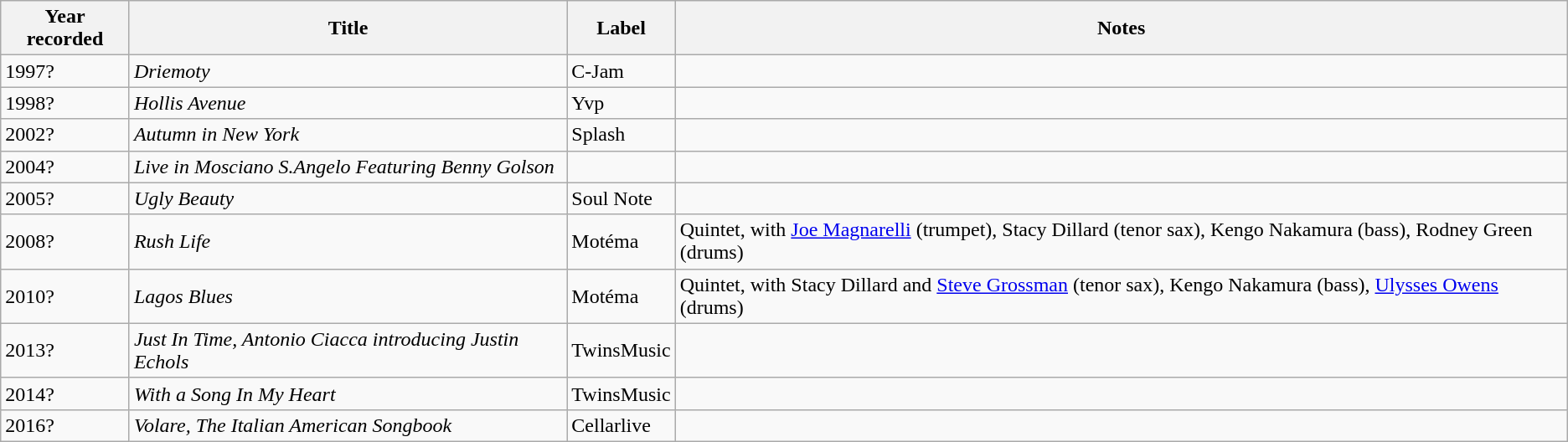<table class="wikitable sortable">
<tr>
<th>Year recorded</th>
<th>Title</th>
<th>Label</th>
<th>Notes</th>
</tr>
<tr>
<td>1997?</td>
<td><em>Driemoty</em></td>
<td>C-Jam</td>
<td></td>
</tr>
<tr>
<td>1998?</td>
<td><em>Hollis Avenue</em></td>
<td>Yvp</td>
<td></td>
</tr>
<tr>
<td>2002?</td>
<td><em>Autumn in New York</em></td>
<td>Splash</td>
<td></td>
</tr>
<tr>
<td>2004?</td>
<td><em>Live in Mosciano S.Angelo Featuring Benny Golson</em></td>
<td></td>
<td></td>
</tr>
<tr>
<td>2005?</td>
<td><em>Ugly Beauty</em></td>
<td>Soul Note</td>
<td></td>
</tr>
<tr>
<td>2008?</td>
<td><em>Rush Life</em></td>
<td>Motéma</td>
<td>Quintet, with <a href='#'>Joe Magnarelli</a> (trumpet), Stacy Dillard (tenor sax), Kengo Nakamura (bass), Rodney Green (drums)</td>
</tr>
<tr>
<td>2010?</td>
<td><em>Lagos Blues</em></td>
<td>Motéma</td>
<td>Quintet, with Stacy Dillard and <a href='#'>Steve Grossman</a> (tenor sax), Kengo Nakamura (bass), <a href='#'>Ulysses Owens</a> (drums)</td>
</tr>
<tr>
<td>2013?</td>
<td><em>Just In Time, Antonio Ciacca introducing Justin Echols</em></td>
<td>TwinsMusic</td>
<td></td>
</tr>
<tr>
<td>2014?</td>
<td><em>With a Song In My Heart</em></td>
<td>TwinsMusic</td>
<td></td>
</tr>
<tr>
<td>2016?</td>
<td><em>Volare, The Italian American Songbook</em></td>
<td>Cellarlive</td>
<td></td>
</tr>
</table>
